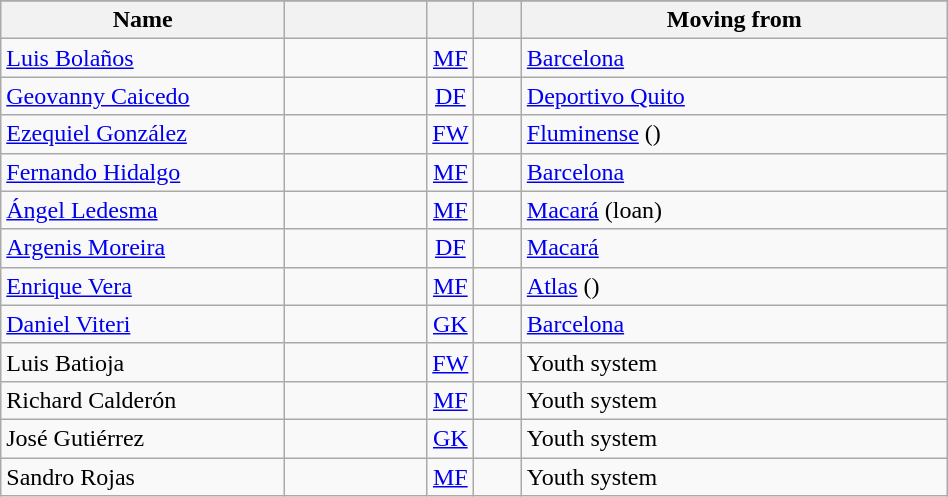<table class="wikitable" style="text-align: center; width:50%">
<tr>
</tr>
<tr>
<th width=30% align="center">Name</th>
<th width=15% align="center"></th>
<th width=5% align="center"></th>
<th width=5% align="center"></th>
<th width=45% align="center">Moving from</th>
</tr>
<tr>
<td align=left><a href='#'>Luis Bolaños</a></td>
<td></td>
<td><a href='#'>MF</a></td>
<td></td>
<td align=left><a href='#'>Barcelona</a></td>
</tr>
<tr>
<td align=left><a href='#'>Geovanny Caicedo</a></td>
<td></td>
<td><a href='#'>DF</a></td>
<td></td>
<td align=left><a href='#'>Deportivo Quito</a></td>
</tr>
<tr>
<td align=left><a href='#'>Ezequiel González</a></td>
<td></td>
<td><a href='#'>FW</a></td>
<td></td>
<td align=left><a href='#'>Fluminense</a> ()</td>
</tr>
<tr>
<td align=left><a href='#'>Fernando Hidalgo</a></td>
<td></td>
<td><a href='#'>MF</a></td>
<td></td>
<td align=left><a href='#'>Barcelona</a></td>
</tr>
<tr>
<td align=left><a href='#'>Ángel Ledesma</a></td>
<td></td>
<td><a href='#'>MF</a></td>
<td></td>
<td align=left><a href='#'>Macará</a> (loan)</td>
</tr>
<tr>
<td align=left><a href='#'>Argenis Moreira</a></td>
<td></td>
<td><a href='#'>DF</a></td>
<td></td>
<td align=left><a href='#'>Macará</a></td>
</tr>
<tr>
<td align=left><a href='#'>Enrique Vera</a></td>
<td></td>
<td><a href='#'>MF</a></td>
<td></td>
<td align=left><a href='#'>Atlas</a> ()</td>
</tr>
<tr>
<td align=left><a href='#'>Daniel Viteri</a></td>
<td></td>
<td><a href='#'>GK</a></td>
<td></td>
<td align=left><a href='#'>Barcelona</a></td>
</tr>
<tr>
<td align=left>Luis Batioja</td>
<td></td>
<td><a href='#'>FW</a></td>
<td></td>
<td align=left>Youth system</td>
</tr>
<tr>
<td align=left>Richard Calderón</td>
<td></td>
<td><a href='#'>MF</a></td>
<td></td>
<td align=left>Youth system</td>
</tr>
<tr>
<td align=left>José Gutiérrez</td>
<td></td>
<td><a href='#'>GK</a></td>
<td></td>
<td align=left>Youth system</td>
</tr>
<tr>
<td align=left>Sandro Rojas</td>
<td></td>
<td><a href='#'>MF</a></td>
<td></td>
<td align=left>Youth system</td>
</tr>
</table>
